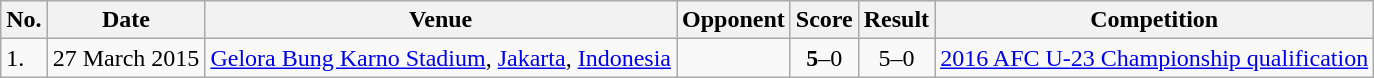<table class="wikitable">
<tr>
<th>No.</th>
<th>Date</th>
<th>Venue</th>
<th>Opponent</th>
<th>Score</th>
<th>Result</th>
<th>Competition</th>
</tr>
<tr>
<td>1.</td>
<td>27 March 2015</td>
<td><a href='#'>Gelora Bung Karno Stadium</a>, <a href='#'>Jakarta</a>, <a href='#'>Indonesia</a></td>
<td></td>
<td align=center><strong>5</strong>–0</td>
<td align=center>5–0</td>
<td><a href='#'>2016 AFC U-23 Championship qualification</a></td>
</tr>
</table>
